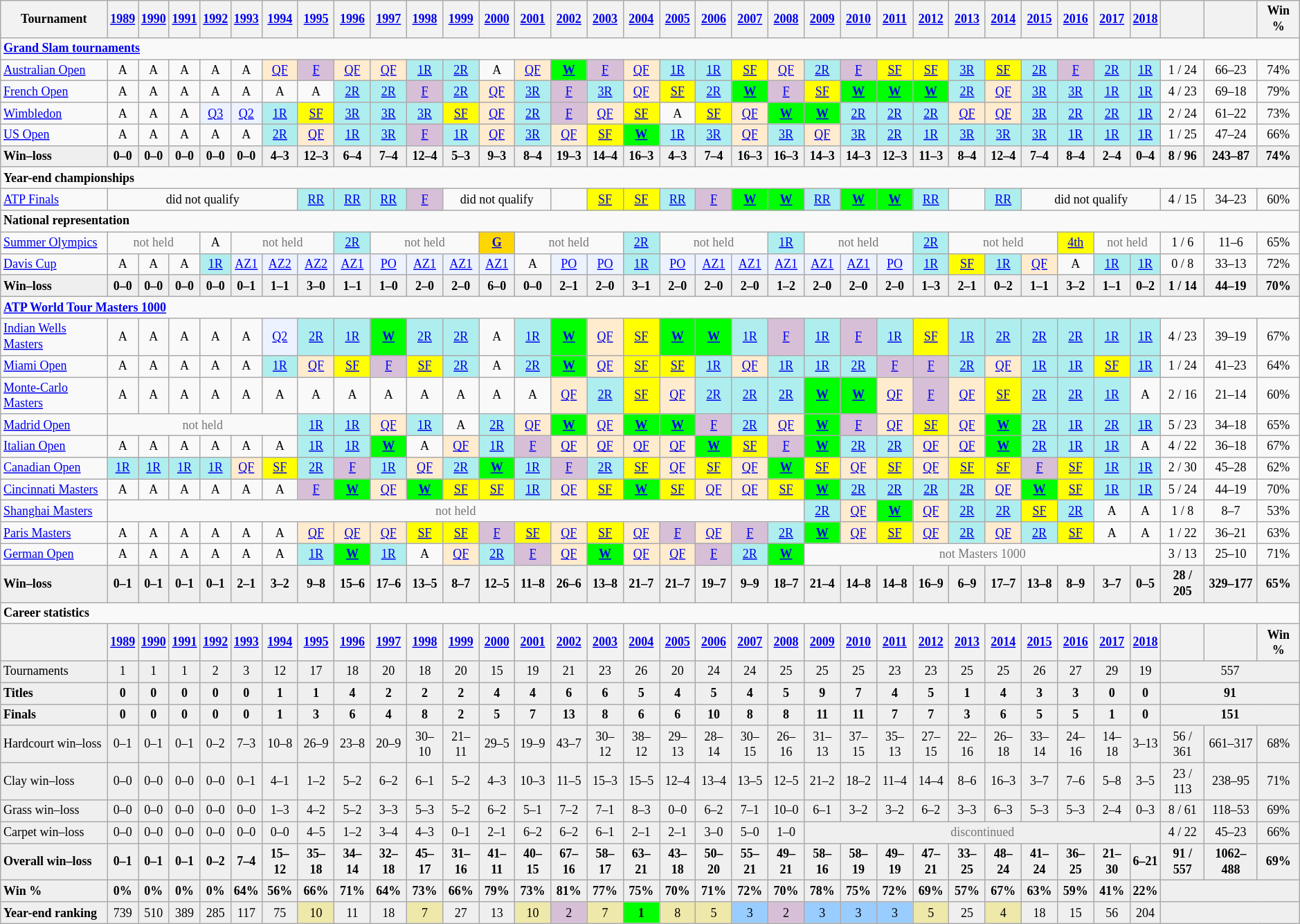<table class="wikitable nowrap" style="text-align:center; font-size:75%;">
<tr>
<th>Tournament</th>
<th><a href='#'>1989</a></th>
<th><a href='#'>1990</a></th>
<th><a href='#'>1991</a></th>
<th><a href='#'>1992</a></th>
<th><a href='#'>1993</a></th>
<th><a href='#'>1994</a></th>
<th><a href='#'>1995</a></th>
<th><a href='#'>1996</a></th>
<th><a href='#'>1997</a></th>
<th><a href='#'>1998</a></th>
<th><a href='#'>1999</a></th>
<th><a href='#'>2000</a></th>
<th><a href='#'>2001</a></th>
<th><a href='#'>2002</a></th>
<th><a href='#'>2003</a></th>
<th><a href='#'>2004</a></th>
<th><a href='#'>2005</a></th>
<th><a href='#'>2006</a></th>
<th><a href='#'>2007</a></th>
<th><a href='#'>2008</a></th>
<th><a href='#'>2009</a></th>
<th><a href='#'>2010</a></th>
<th><a href='#'>2011</a></th>
<th><a href='#'>2012</a></th>
<th><a href='#'>2013</a></th>
<th><a href='#'>2014</a></th>
<th><a href='#'>2015</a></th>
<th><a href='#'>2016</a></th>
<th><a href='#'>2017</a></th>
<th><a href='#'>2018</a></th>
<th></th>
<th></th>
<th>Win %</th>
</tr>
<tr>
<td colspan=34 style="text-align:left;"><strong><a href='#'>Grand Slam tournaments</a></strong></td>
</tr>
<tr>
<td style="text-align:left;"><a href='#'>Australian Open</a></td>
<td>A</td>
<td>A</td>
<td>A</td>
<td>A</td>
<td>A</td>
<td style="background:#ffebcd;"><a href='#'>QF</a></td>
<td style="background:thistle;"><a href='#'>F</a></td>
<td style="background:#ffebcd;"><a href='#'>QF</a></td>
<td style="background:#ffebcd;"><a href='#'>QF</a></td>
<td style="background:#afeeee;"><a href='#'>1R</a></td>
<td style="background:#afeeee;"><a href='#'>2R</a></td>
<td>A</td>
<td style="background:#ffebcd;"><a href='#'>QF</a></td>
<td style="background:lime;"><strong><a href='#'>W</a></strong></td>
<td style="background:thistle;"><a href='#'>F</a></td>
<td style="background:#ffebcd;"><a href='#'>QF</a></td>
<td style="background:#afeeee;"><a href='#'>1R</a></td>
<td style="background:#afeeee;"><a href='#'>1R</a></td>
<td style="background:yellow;"><a href='#'>SF</a></td>
<td style="background:#ffebcd;"><a href='#'>QF</a></td>
<td style="background:#afeeee;"><a href='#'>2R</a></td>
<td style="background:thistle;"><a href='#'>F</a></td>
<td style="background:yellow;"><a href='#'>SF</a></td>
<td style="background:yellow;"><a href='#'>SF</a></td>
<td style="background:#afeeee;"><a href='#'>3R</a></td>
<td style="background:yellow;"><a href='#'>SF</a></td>
<td style="background:#afeeee;"><a href='#'>2R</a></td>
<td style="background:thistle;"><a href='#'>F</a></td>
<td style="background:#afeeee;"><a href='#'>2R</a></td>
<td style="background:#afeeee;"><a href='#'>1R</a></td>
<td>1 / 24</td>
<td>66–23</td>
<td>74%</td>
</tr>
<tr>
<td style="text-align:left;"><a href='#'>French Open</a></td>
<td>A</td>
<td>A</td>
<td>A</td>
<td>A</td>
<td>A</td>
<td>A</td>
<td>A</td>
<td style="background:#afeeee;"><a href='#'>2R</a></td>
<td style="background:#afeeee;"><a href='#'>2R</a></td>
<td style="background:thistle;"><a href='#'>F</a></td>
<td style="background:#afeeee;"><a href='#'>2R</a></td>
<td style="background:#ffebcd;"><a href='#'>QF</a></td>
<td style="background:#afeeee;"><a href='#'>3R</a></td>
<td style="background:thistle;"><a href='#'>F</a></td>
<td style="background:#afeeee;"><a href='#'>3R</a></td>
<td style="background:#ffebcd;"><a href='#'>QF</a></td>
<td style="background:yellow;"><a href='#'>SF</a></td>
<td style="background:#afeeee;"><a href='#'>2R</a></td>
<td style="background:lime;"><strong><a href='#'>W</a></strong></td>
<td style="background:thistle;"><a href='#'>F</a></td>
<td style="background:yellow;"><a href='#'>SF</a></td>
<td style="background:lime;"><strong><a href='#'>W</a></strong></td>
<td style="background:lime;"><strong><a href='#'>W</a></strong></td>
<td style="background:lime;"><strong><a href='#'>W</a></strong></td>
<td style="background:#afeeee;"><a href='#'>2R</a></td>
<td style="background:#ffebcd;"><a href='#'>QF</a></td>
<td style="background:#afeeee;"><a href='#'>3R</a></td>
<td style="background:#afeeee;"><a href='#'>3R</a></td>
<td style="background:#afeeee;"><a href='#'>1R</a></td>
<td style="background:#afeeee;"><a href='#'>1R</a></td>
<td>4 / 23</td>
<td>69–18</td>
<td>79%</td>
</tr>
<tr>
<td style="text-align:left;"><a href='#'>Wimbledon</a></td>
<td>A</td>
<td>A</td>
<td>A</td>
<td style="background:#ecf2ff;"><a href='#'>Q3</a></td>
<td style="background:#ecf2ff;"><a href='#'>Q2</a></td>
<td style="background:#afeeee;"><a href='#'>1R</a></td>
<td style="background:yellow;"><a href='#'>SF</a></td>
<td style="background:#afeeee;"><a href='#'>3R</a></td>
<td style="background:#afeeee;"><a href='#'>3R</a></td>
<td style="background:#afeeee;"><a href='#'>3R</a></td>
<td style="background:yellow;"><a href='#'>SF</a></td>
<td style="background:#ffebcd;"><a href='#'>QF</a></td>
<td style="background:#afeeee;"><a href='#'>2R</a></td>
<td style="background:thistle;"><a href='#'>F</a></td>
<td style="background:#ffebcd;"><a href='#'>QF</a></td>
<td style="background:yellow;"><a href='#'>SF</a></td>
<td>A</td>
<td style="background:yellow;"><a href='#'>SF</a></td>
<td style="background:#ffebcd;"><a href='#'>QF</a></td>
<td style="background:lime;"><strong><a href='#'>W</a></strong></td>
<td style="background:lime;"><strong><a href='#'>W</a></strong></td>
<td style="background:#afeeee;"><a href='#'>2R</a></td>
<td style="background:#afeeee;"><a href='#'>2R</a></td>
<td style="background:#afeeee;"><a href='#'>2R</a></td>
<td style="background:#ffebcd;"><a href='#'>QF</a></td>
<td style="background:#ffebcd;"><a href='#'>QF</a></td>
<td style="background:#afeeee;"><a href='#'>3R</a></td>
<td style="background:#afeeee;"><a href='#'>2R</a></td>
<td style="background:#afeeee;"><a href='#'>2R</a></td>
<td style="background:#afeeee;"><a href='#'>1R</a></td>
<td>2 / 24</td>
<td>61–22</td>
<td>73%</td>
</tr>
<tr>
<td style="text-align:left;"><a href='#'>US Open</a></td>
<td>A</td>
<td>A</td>
<td>A</td>
<td>A</td>
<td>A</td>
<td style="background:#afeeee;"><a href='#'>2R</a></td>
<td style="background:#ffebcd;"><a href='#'>QF</a></td>
<td style="background:#afeeee;"><a href='#'>1R</a></td>
<td style="background:#afeeee;"><a href='#'>3R</a></td>
<td style="background:thistle;"><a href='#'>F</a></td>
<td style="background:#afeeee;"><a href='#'>1R</a></td>
<td style="background:#ffebcd;"><a href='#'>QF</a></td>
<td style="background:#afeeee;"><a href='#'>3R</a></td>
<td style="background:#ffebcd;"><a href='#'>QF</a></td>
<td style="background:yellow;"><a href='#'>SF</a></td>
<td style="background:lime;"><strong><a href='#'>W</a></strong></td>
<td style="background:#afeeee;"><a href='#'>1R</a></td>
<td style="background:#afeeee;"><a href='#'>3R</a></td>
<td style="background:#ffebcd;"><a href='#'>QF</a></td>
<td style="background:#afeeee;"><a href='#'>3R</a></td>
<td style="background:#ffebcd;"><a href='#'>QF</a></td>
<td style="background:#afeeee;"><a href='#'>3R</a></td>
<td style="background:#afeeee;"><a href='#'>2R</a></td>
<td style="background:#afeeee;"><a href='#'>1R</a></td>
<td style="background:#afeeee;"><a href='#'>3R</a></td>
<td style="background:#afeeee;"><a href='#'>3R</a></td>
<td style="background:#afeeee;"><a href='#'>3R</a></td>
<td style="background:#afeeee;"><a href='#'>1R</a></td>
<td style="background:#afeeee;"><a href='#'>1R</a></td>
<td style="background:#afeeee;"><a href='#'>1R</a></td>
<td>1 / 25</td>
<td>47–24</td>
<td>66%</td>
</tr>
<tr style="font-weight:bold; background:#efefef;">
<td style="text-align:left;">Win–loss</td>
<td>0–0</td>
<td>0–0</td>
<td>0–0</td>
<td>0–0</td>
<td>0–0</td>
<td>4–3</td>
<td>12–3</td>
<td>6–4</td>
<td>7–4</td>
<td>12–4</td>
<td>5–3</td>
<td>9–3</td>
<td>8–4</td>
<td>19–3</td>
<td>14–4</td>
<td>16–3</td>
<td>4–3</td>
<td>7–4</td>
<td>16–3</td>
<td>16–3</td>
<td>14–3</td>
<td>14–3</td>
<td>12–3</td>
<td>11–3</td>
<td>8–4</td>
<td>12–4</td>
<td>7–4</td>
<td>8–4</td>
<td>2–4</td>
<td>0–4</td>
<td>8 / 96</td>
<td>243–87</td>
<td>74%</td>
</tr>
<tr>
<td colspan=34 style="text-align:left;"><strong>Year-end championships</strong></td>
</tr>
<tr>
<td style="text-align:left;"><a href='#'>ATP Finals</a></td>
<td colspan=6>did not qualify</td>
<td style="background:#afeeee;"><a href='#'>RR</a></td>
<td style="background:#afeeee;"><a href='#'>RR</a></td>
<td style="background:#afeeee;"><a href='#'>RR</a></td>
<td style="background:thistle;"><a href='#'>F</a></td>
<td colspan=3>did not qualify</td>
<td style="color:#767676;"></td>
<td style="background:yellow;"><a href='#'>SF</a></td>
<td style="background:yellow;"><a href='#'>SF</a></td>
<td style="background:#afeeee;"><a href='#'>RR</a></td>
<td style="background:thistle;"><a href='#'>F</a></td>
<td style="background:lime;"><strong><a href='#'>W</a></strong></td>
<td style="background:lime;"><strong><a href='#'>W</a></strong></td>
<td style="background:#afeeee;"><a href='#'>RR</a></td>
<td style="background:lime;"><strong><a href='#'>W</a></strong></td>
<td style="background:lime;"><strong><a href='#'>W</a></strong></td>
<td style="background:#afeeee;"><a href='#'>RR</a></td>
<td style="color:#767676;"></td>
<td style="background:#afeeee;"><a href='#'>RR</a></td>
<td colspan=4>did not qualify</td>
<td>4 / 15</td>
<td>34–23</td>
<td>60%</td>
</tr>
<tr>
<td colspan=34 style="text-align:left;"><strong>National representation</strong></td>
</tr>
<tr>
<td style="text-align:left;"><a href='#'>Summer Olympics</a></td>
<td colspan=3 style="color:#767676;">not held</td>
<td>A</td>
<td colspan=3 style="color:#767676;">not held</td>
<td style="background:#afeeee;"><a href='#'>2R</a></td>
<td colspan=3 style="color:#767676;">not held</td>
<td style="background:gold;"><strong><a href='#'>G</a></strong></td>
<td colspan=3 style="color:#767676;">not held</td>
<td style="background:#afeeee;"><a href='#'>2R</a></td>
<td colspan=3 style="color:#767676;">not held</td>
<td style="background:#afeeee;"><a href='#'>1R</a></td>
<td colspan=3 style="color:#767676;">not held</td>
<td style="background:#afeeee;"><a href='#'>2R</a></td>
<td colspan=3 style="color:#767676;">not held</td>
<td style="background:yellow;"><a href='#'>4th</a></td>
<td colspan=2 style="color:#767676;">not held</td>
<td>1 / 6</td>
<td>11–6</td>
<td>65%</td>
</tr>
<tr>
<td style="text-align:left;"><a href='#'>Davis Cup</a></td>
<td>A</td>
<td>A</td>
<td>A</td>
<td style="background:#afeeee;"><a href='#'>1R</a></td>
<td style="background:#ecf2ff;"><a href='#'>AZ1</a></td>
<td style="background:#ecf2ff;"><a href='#'>AZ2</a></td>
<td style="background:#ecf2ff;"><a href='#'>AZ2</a></td>
<td style="background:#ecf2ff;"><a href='#'>AZ1</a></td>
<td style="background:#ecf2ff;"><a href='#'>PO</a></td>
<td style="background:#ecf2ff;"><a href='#'>AZ1</a></td>
<td style="background:#ecf2ff;"><a href='#'>AZ1</a></td>
<td style="background:#ecf2ff;"><a href='#'>AZ1</a></td>
<td>A</td>
<td style="background:#ecf2ff;"><a href='#'>PO</a></td>
<td style="background:#ecf2ff;"><a href='#'>PO</a></td>
<td style="background:#afeeee;"><a href='#'>1R</a></td>
<td style="background:#ecf2ff;"><a href='#'>PO</a></td>
<td style="background:#ecf2ff;"><a href='#'>AZ1</a></td>
<td style="background:#ecf2ff;"><a href='#'>AZ1</a></td>
<td style="background:#ecf2ff;"><a href='#'>AZ1</a></td>
<td style="background:#ecf2ff;"><a href='#'>AZ1</a></td>
<td style="background:#ecf2ff;"><a href='#'>AZ1</a></td>
<td style="background:#ecf2ff;"><a href='#'>PO</a></td>
<td style="background:#afeeee;"><a href='#'>1R</a></td>
<td style="background:yellow;"><a href='#'>SF</a></td>
<td style="background:#afeeee;"><a href='#'>1R</a></td>
<td style="background:#ffebcd;"><a href='#'>QF</a></td>
<td>A</td>
<td style="background:#afeeee;"><a href='#'>1R</a></td>
<td style="background:#afeeee;"><a href='#'>1R</a></td>
<td>0 / 8</td>
<td>33–13</td>
<td>72%</td>
</tr>
<tr style="font-weight:bold; background:#efefef;">
<td style="text-align:left;">Win–loss</td>
<td>0–0</td>
<td>0–0</td>
<td>0–0</td>
<td>0–0</td>
<td>0–1</td>
<td>1–1</td>
<td>3–0</td>
<td>1–1</td>
<td>1–0</td>
<td>2–0</td>
<td>2–0</td>
<td>6–0</td>
<td>0–0</td>
<td>2–1</td>
<td>2–0</td>
<td>3–1</td>
<td>2–0</td>
<td>2–0</td>
<td>2–0</td>
<td>1–2</td>
<td>2–0</td>
<td>2–0</td>
<td>2–0</td>
<td>1–3</td>
<td>2–1</td>
<td>0–2</td>
<td>1–1</td>
<td>3–2</td>
<td>1–1</td>
<td>0–2</td>
<td>1 / 14</td>
<td>44–19</td>
<td>70%</td>
</tr>
<tr>
<td colspan=34 style="text-align:left;"><strong><a href='#'>ATP World Tour Masters 1000</a></strong></td>
</tr>
<tr>
<td style="text-align:left;"><a href='#'>Indian Wells Masters</a></td>
<td>A</td>
<td>A</td>
<td>A</td>
<td>A</td>
<td>A</td>
<td style="background:#ecf2ff;"><a href='#'>Q2</a></td>
<td style="background:#afeeee;"><a href='#'>2R</a></td>
<td style="background:#afeeee;"><a href='#'>1R</a></td>
<td style="background:lime;"><strong><a href='#'>W</a></strong></td>
<td style="background:#afeeee;"><a href='#'>2R</a></td>
<td style="background:#afeeee;"><a href='#'>2R</a></td>
<td>A</td>
<td style="background:#afeeee;"><a href='#'>1R</a></td>
<td style="background:lime;"><strong><a href='#'>W</a></strong></td>
<td style="background:#ffebcd;"><a href='#'>QF</a></td>
<td style="background:yellow;"><a href='#'>SF</a></td>
<td style="background:lime;"><strong><a href='#'>W</a></strong></td>
<td style="background:lime;"><strong><a href='#'>W</a></strong></td>
<td style="background:#afeeee;"><a href='#'>1R</a></td>
<td style="background:thistle;"><a href='#'>F</a></td>
<td style="background:#afeeee;"><a href='#'>1R</a></td>
<td style="background:thistle;"><a href='#'>F</a></td>
<td style="background:#afeeee;"><a href='#'>1R</a></td>
<td style="background:yellow;"><a href='#'>SF</a></td>
<td style="background:#afeeee;"><a href='#'>1R</a></td>
<td style="background:#afeeee;"><a href='#'>2R</a></td>
<td style="background:#afeeee;"><a href='#'>2R</a></td>
<td style="background:#afeeee;"><a href='#'>2R</a></td>
<td style="background:#afeeee;"><a href='#'>1R</a></td>
<td style="background:#afeeee;"><a href='#'>1R</a></td>
<td>4 / 23</td>
<td>39–19</td>
<td>67%</td>
</tr>
<tr>
<td style="text-align:left;"><a href='#'>Miami Open</a></td>
<td>A</td>
<td>A</td>
<td>A</td>
<td>A</td>
<td>A</td>
<td style="background:#afeeee;"><a href='#'>1R</a></td>
<td style="background:#ffebcd;"><a href='#'>QF</a></td>
<td style="background:yellow;"><a href='#'>SF</a></td>
<td style="background:thistle;"><a href='#'>F</a></td>
<td style="background:yellow;"><a href='#'>SF</a></td>
<td style="background:#afeeee;"><a href='#'>2R</a></td>
<td>A</td>
<td style="background:#afeeee;"><a href='#'>2R</a></td>
<td style="background:lime;"><strong><a href='#'>W</a></strong></td>
<td style="background:#ffebcd;"><a href='#'>QF</a></td>
<td style="background:yellow;"><a href='#'>SF</a></td>
<td style="background:yellow;"><a href='#'>SF</a></td>
<td style="background:#afeeee;"><a href='#'>1R</a></td>
<td style="background:#ffebcd;"><a href='#'>QF</a></td>
<td style="background:#afeeee;"><a href='#'>1R</a></td>
<td style="background:#afeeee;"><a href='#'>1R</a></td>
<td style="background:#afeeee;"><a href='#'>2R</a></td>
<td style="background:thistle;"><a href='#'>F</a></td>
<td style="background:thistle;"><a href='#'>F</a></td>
<td style="background:#afeeee;"><a href='#'>2R</a></td>
<td style="background:#ffebcd;"><a href='#'>QF</a></td>
<td style="background:#afeeee;"><a href='#'>1R</a></td>
<td style="background:#afeeee;"><a href='#'>1R</a></td>
<td style="background:yellow;"><a href='#'>SF</a></td>
<td style="background:#afeeee;"><a href='#'>1R</a></td>
<td>1 / 24</td>
<td>41–23</td>
<td>64%</td>
</tr>
<tr>
<td style="text-align:left;"><a href='#'>Monte-Carlo Masters</a></td>
<td>A</td>
<td>A</td>
<td>A</td>
<td>A</td>
<td>A</td>
<td>A</td>
<td>A</td>
<td>A</td>
<td>A</td>
<td>A</td>
<td>A</td>
<td>A</td>
<td>A</td>
<td style="background:#ffebcd;"><a href='#'>QF</a></td>
<td style="background:#afeeee;"><a href='#'>2R</a></td>
<td style="background:yellow;"><a href='#'>SF</a></td>
<td style="background:#ffebcd;"><a href='#'>QF</a></td>
<td style="background:#afeeee;"><a href='#'>2R</a></td>
<td style="background:#afeeee;"><a href='#'>2R</a></td>
<td style="background:#afeeee;"><a href='#'>2R</a></td>
<td style="background:lime;"><strong><a href='#'>W</a></strong></td>
<td style="background:lime;"><strong><a href='#'>W</a></strong></td>
<td style="background:#ffebcd;"><a href='#'>QF</a></td>
<td style="background:thistle;"><a href='#'>F</a></td>
<td style="background:#ffebcd;"><a href='#'>QF</a></td>
<td style="background:yellow;"><a href='#'>SF</a></td>
<td style="background:#afeeee;"><a href='#'>2R</a></td>
<td style="background:#afeeee;"><a href='#'>2R</a></td>
<td style="background:#afeeee;"><a href='#'>1R</a></td>
<td>A</td>
<td>2 / 16</td>
<td>21–14</td>
<td>60%</td>
</tr>
<tr>
<td style="text-align:left;"><a href='#'>Madrid Open</a></td>
<td colspan=6 style="color:#767676;">not held</td>
<td style="background:#afeeee;"><a href='#'>1R</a></td>
<td style="background:#afeeee;"><a href='#'>1R</a></td>
<td style="background:#ffebcd;"><a href='#'>QF</a></td>
<td style="background:#afeeee;"><a href='#'>1R</a></td>
<td>A</td>
<td style="background:#afeeee;"><a href='#'>2R</a></td>
<td style="background:#ffebcd;"><a href='#'>QF</a></td>
<td style="background:lime;"><strong><a href='#'>W</a></strong></td>
<td style="background:#ffebcd;"><a href='#'>QF</a></td>
<td style="background:lime;"><strong><a href='#'>W</a></strong></td>
<td style="background:lime;"><strong><a href='#'>W</a></strong></td>
<td style="background:thistle;"><a href='#'>F</a></td>
<td style="background:#afeeee;"><a href='#'>2R</a></td>
<td style="background:#ffebcd;"><a href='#'>QF</a></td>
<td style="background:lime;"><strong><a href='#'>W</a></strong></td>
<td style="background:thistle;"><a href='#'>F</a></td>
<td style="background:#ffebcd;"><a href='#'>QF</a></td>
<td style="background:yellow;"><a href='#'>SF</a></td>
<td style="background:#ffebcd;"><a href='#'>QF</a></td>
<td style="background:lime;"><strong><a href='#'>W</a></strong></td>
<td style="background:#afeeee;"><a href='#'>2R</a></td>
<td style="background:#afeeee;"><a href='#'>1R</a></td>
<td style="background:#afeeee;"><a href='#'>2R</a></td>
<td style="background:#afeeee;"><a href='#'>1R</a></td>
<td>5 / 23</td>
<td>34–18</td>
<td>65%</td>
</tr>
<tr>
<td style="text-align:left;"><a href='#'>Italian Open</a></td>
<td>A</td>
<td>A</td>
<td>A</td>
<td>A</td>
<td>A</td>
<td>A</td>
<td style="background:#afeeee;"><a href='#'>1R</a></td>
<td style="background:#afeeee;"><a href='#'>1R</a></td>
<td style="background:lime;"><strong><a href='#'>W</a></strong></td>
<td>A</td>
<td style="background:#ffebcd;"><a href='#'>QF</a></td>
<td style="background:#afeeee;"><a href='#'>1R</a></td>
<td style="background:thistle;"><a href='#'>F</a></td>
<td style="background:#ffebcd;"><a href='#'>QF</a></td>
<td style="background:#ffebcd;"><a href='#'>QF</a></td>
<td style="background:#ffebcd;"><a href='#'>QF</a></td>
<td style="background:#ffebcd;"><a href='#'>QF</a></td>
<td style="background:lime;"><strong><a href='#'>W</a></strong></td>
<td style="background:yellow;"><a href='#'>SF</a></td>
<td style="background:thistle;"><a href='#'>F</a></td>
<td style="background:lime;"><strong><a href='#'>W</a></strong></td>
<td style="background:#afeeee;"><a href='#'>2R</a></td>
<td style="background:#afeeee;"><a href='#'>2R</a></td>
<td style="background:#ffebcd;"><a href='#'>QF</a></td>
<td style="background:#ffebcd;"><a href='#'>QF</a></td>
<td style="background:lime;"><strong><a href='#'>W</a></strong></td>
<td style="background:#afeeee;"><a href='#'>2R</a></td>
<td style="background:#afeeee;"><a href='#'>1R</a></td>
<td style="background:#afeeee;"><a href='#'>1R</a></td>
<td>A</td>
<td>4 / 22</td>
<td>36–18</td>
<td>67%</td>
</tr>
<tr>
<td style="text-align:left;"><a href='#'>Canadian Open</a></td>
<td style="background:#afeeee;"><a href='#'>1R</a></td>
<td style="background:#afeeee;"><a href='#'>1R</a></td>
<td style="background:#afeeee;"><a href='#'>1R</a></td>
<td style="background:#afeeee;"><a href='#'>1R</a></td>
<td style="background:#ffebcd;"><a href='#'>QF</a></td>
<td style="background:yellow;"><a href='#'>SF</a></td>
<td style="background:#afeeee;"><a href='#'>2R</a></td>
<td style="background:thistle;"><a href='#'>F</a></td>
<td style="background:#afeeee;"><a href='#'>1R</a></td>
<td style="background:#ffebcd;"><a href='#'>QF</a></td>
<td style="background:#afeeee;"><a href='#'>2R</a></td>
<td style="background:lime;"><strong><a href='#'>W</a></strong></td>
<td style="background:#afeeee;"><a href='#'>1R</a></td>
<td style="background:thistle;"><a href='#'>F</a></td>
<td style="background:#afeeee;"><a href='#'>2R</a></td>
<td style="background:yellow;"><a href='#'>SF</a></td>
<td style="background:#ffebcd;"><a href='#'>QF</a></td>
<td style="background:yellow;"><a href='#'>SF</a></td>
<td style="background:#ffebcd;"><a href='#'>QF</a></td>
<td style="background:lime;"><strong><a href='#'>W</a></strong></td>
<td style="background:yellow;"><a href='#'>SF</a></td>
<td style="background:#ffebcd;"><a href='#'>QF</a></td>
<td style="background:yellow;"><a href='#'>SF</a></td>
<td style="background:#ffebcd;"><a href='#'>QF</a></td>
<td style="background:yellow;"><a href='#'>SF</a></td>
<td style="background:yellow;"><a href='#'>SF</a></td>
<td style="background:thistle;"><a href='#'>F</a></td>
<td style="background:yellow;"><a href='#'>SF</a></td>
<td style="background:#afeeee;"><a href='#'>1R</a></td>
<td style="background:#afeeee;"><a href='#'>1R</a></td>
<td>2 / 30</td>
<td>45–28</td>
<td>62%</td>
</tr>
<tr>
<td style="text-align:left;"><a href='#'>Cincinnati Masters</a></td>
<td>A</td>
<td>A</td>
<td>A</td>
<td>A</td>
<td>A</td>
<td>A</td>
<td style="background:thistle;"><a href='#'>F</a></td>
<td style="background:lime;"><strong><a href='#'>W</a></strong></td>
<td style="background:#ffebcd;"><a href='#'>QF</a></td>
<td style="background:lime;"><strong><a href='#'>W</a></strong></td>
<td style="background:yellow;"><a href='#'>SF</a></td>
<td style="background:yellow;"><a href='#'>SF</a></td>
<td style="background:#afeeee;"><a href='#'>1R</a></td>
<td style="background:#ffebcd;"><a href='#'>QF</a></td>
<td style="background:yellow;"><a href='#'>SF</a></td>
<td style="background:lime;"><strong><a href='#'>W</a></strong></td>
<td style="background:yellow;"><a href='#'>SF</a></td>
<td style="background:#ffebcd;"><a href='#'>QF</a></td>
<td style="background:#ffebcd;"><a href='#'>QF</a></td>
<td style="background:yellow;"><a href='#'>SF</a></td>
<td style="background:lime;"><strong><a href='#'>W</a></strong></td>
<td style="background:#afeeee;"><a href='#'>2R</a></td>
<td style="background:#afeeee;"><a href='#'>2R</a></td>
<td style="background:#afeeee;"><a href='#'>2R</a></td>
<td style="background:#afeeee;"><a href='#'>2R</a></td>
<td style="background:#ffebcd;"><a href='#'>QF</a></td>
<td style="background:lime;"><strong><a href='#'>W</a></strong></td>
<td style="background:yellow;"><a href='#'>SF</a></td>
<td style="background:#afeeee;"><a href='#'>1R</a></td>
<td style="background:#afeeee;"><a href='#'>1R</a></td>
<td>5 / 24</td>
<td>44–19</td>
<td>70%</td>
</tr>
<tr>
<td style="text-align:left;"><a href='#'>Shanghai Masters</a></td>
<td colspan=20 style="color:#767676;">not held</td>
<td style="background:#afeeee;"><a href='#'>2R</a></td>
<td style="background:#ffebcd;"><a href='#'>QF</a></td>
<td style="background:lime;"><strong><a href='#'>W</a></strong></td>
<td style="background:#ffebcd;"><a href='#'>QF</a></td>
<td style="background:#afeeee;"><a href='#'>2R</a></td>
<td style="background:#afeeee;"><a href='#'>2R</a></td>
<td style="background:yellow;"><a href='#'>SF</a></td>
<td style="background:#afeeee;"><a href='#'>2R</a></td>
<td>A</td>
<td>A</td>
<td>1 / 8</td>
<td>8–7</td>
<td>53%</td>
</tr>
<tr>
<td style="text-align:left;"><a href='#'>Paris Masters</a></td>
<td>A</td>
<td>A</td>
<td>A</td>
<td>A</td>
<td>A</td>
<td>A</td>
<td style="background:#ffebcd;"><a href='#'>QF</a></td>
<td style="background:#ffebcd;"><a href='#'>QF</a></td>
<td style="background:#ffebcd;"><a href='#'>QF</a></td>
<td style="background:yellow;"><a href='#'>SF</a></td>
<td style="background:yellow;"><a href='#'>SF</a></td>
<td style="background:thistle;"><a href='#'>F</a></td>
<td style="background:yellow;"><a href='#'>SF</a></td>
<td style="background:#ffebcd;"><a href='#'>QF</a></td>
<td style="background:yellow;"><a href='#'>SF</a></td>
<td style="background:#ffebcd;"><a href='#'>QF</a></td>
<td style="background:thistle;"><a href='#'>F</a></td>
<td style="background:#ffebcd;"><a href='#'>QF</a></td>
<td style="background:thistle;"><a href='#'>F</a></td>
<td style="background:#afeeee;"><a href='#'>2R</a></td>
<td style="background:lime;"><strong><a href='#'>W</a></strong></td>
<td style="background:#ffebcd;"><a href='#'>QF</a></td>
<td style="background:yellow;"><a href='#'>SF</a></td>
<td style="background:#ffebcd;"><a href='#'>QF</a></td>
<td style="background:#afeeee;"><a href='#'>2R</a></td>
<td style="background:#ffebcd;"><a href='#'>QF</a></td>
<td style="background:#afeeee;"><a href='#'>2R</a></td>
<td style="background:yellow;"><a href='#'>SF</a></td>
<td>A</td>
<td>A</td>
<td>1 / 22</td>
<td>36–21</td>
<td>63%</td>
</tr>
<tr>
<td style="text-align:left;"><a href='#'>German Open</a></td>
<td>A</td>
<td>A</td>
<td>A</td>
<td>A</td>
<td>A</td>
<td>A</td>
<td style="background:#afeeee;"><a href='#'>1R</a></td>
<td style="background:lime;"><strong><a href='#'>W</a></strong></td>
<td style="background:#afeeee;"><a href='#'>1R</a></td>
<td>A</td>
<td style="background:#ffebcd;"><a href='#'>QF</a></td>
<td style="background:#afeeee;"><a href='#'>2R</a></td>
<td style="background:thistle;"><a href='#'>F</a></td>
<td style="background:#ffebcd;"><a href='#'>QF</a></td>
<td style="background:lime;"><strong><a href='#'>W</a></strong></td>
<td style="background:#ffebcd;"><a href='#'>QF</a></td>
<td style="background:#ffebcd;"><a href='#'>QF</a></td>
<td style="background:thistle;"><a href='#'>F</a></td>
<td style="background:#afeeee;"><a href='#'>2R</a></td>
<td style="background:lime;"><strong><a href='#'>W</a></strong></td>
<td colspan=10 style="color:#767676;">not Masters 1000</td>
<td>3 / 13</td>
<td>25–10</td>
<td>71%</td>
</tr>
<tr style="font-weight:bold; background:#efefef;">
<td style="text-align:left;">Win–loss</td>
<td>0–1</td>
<td>0–1</td>
<td>0–1</td>
<td>0–1</td>
<td>2–1</td>
<td>3–2</td>
<td>9–8</td>
<td>15–6</td>
<td>17–6</td>
<td>13–5</td>
<td>8–7</td>
<td>12–5</td>
<td>11–8</td>
<td>26–6</td>
<td>13–8</td>
<td>21–7</td>
<td>21–7</td>
<td>19–7</td>
<td>9–9</td>
<td>18–7</td>
<td>21–4</td>
<td>14–8</td>
<td>14–8</td>
<td>16–9</td>
<td>6–9</td>
<td>17–7</td>
<td>13–8</td>
<td>8–9</td>
<td>3–7</td>
<td>0–5</td>
<td>28 / 205</td>
<td>329–177</td>
<td>65%</td>
</tr>
<tr>
<td colspan=34 style="text-align:left;"><strong>Career statistics</strong></td>
</tr>
<tr>
<th></th>
<th><a href='#'>1989</a></th>
<th><a href='#'>1990</a></th>
<th><a href='#'>1991</a></th>
<th><a href='#'>1992</a></th>
<th><a href='#'>1993</a></th>
<th><a href='#'>1994</a></th>
<th><a href='#'>1995</a></th>
<th><a href='#'>1996</a></th>
<th><a href='#'>1997</a></th>
<th><a href='#'>1998</a></th>
<th><a href='#'>1999</a></th>
<th><a href='#'>2000</a></th>
<th><a href='#'>2001</a></th>
<th><a href='#'>2002</a></th>
<th><a href='#'>2003</a></th>
<th><a href='#'>2004</a></th>
<th><a href='#'>2005</a></th>
<th><a href='#'>2006</a></th>
<th><a href='#'>2007</a></th>
<th><a href='#'>2008</a></th>
<th><a href='#'>2009</a></th>
<th><a href='#'>2010</a></th>
<th><a href='#'>2011</a></th>
<th><a href='#'>2012</a></th>
<th><a href='#'>2013</a></th>
<th><a href='#'>2014</a></th>
<th><a href='#'>2015</a></th>
<th><a href='#'>2016</a></th>
<th><a href='#'>2017</a></th>
<th><a href='#'>2018</a></th>
<th></th>
<th></th>
<th>Win %</th>
</tr>
<tr style="background:#efefef;">
<td style="text-align:left;">Tournaments</td>
<td>1</td>
<td>1</td>
<td>1</td>
<td>2</td>
<td>3</td>
<td>12</td>
<td>17</td>
<td>18</td>
<td>20</td>
<td>18</td>
<td>20</td>
<td>15</td>
<td>19</td>
<td>21</td>
<td>23</td>
<td>26</td>
<td>20</td>
<td>24</td>
<td>24</td>
<td>25</td>
<td>25</td>
<td>25</td>
<td>23</td>
<td>23</td>
<td>25</td>
<td>25</td>
<td>26</td>
<td>27</td>
<td>29</td>
<td>19</td>
<td colspan=3>557</td>
</tr>
<tr style="font-weight:bold; background:#efefef;">
<td style="text-align:left;">Titles</td>
<td>0</td>
<td>0</td>
<td>0</td>
<td>0</td>
<td>0</td>
<td>1</td>
<td>1</td>
<td>4</td>
<td>2</td>
<td>2</td>
<td>2</td>
<td>4</td>
<td>4</td>
<td>6</td>
<td>6</td>
<td>5</td>
<td>4</td>
<td>5</td>
<td>4</td>
<td>5</td>
<td>9</td>
<td>7</td>
<td>4</td>
<td>5</td>
<td>1</td>
<td>4</td>
<td>3</td>
<td>3</td>
<td>0</td>
<td>0</td>
<td colspan=3>91</td>
</tr>
<tr style="font-weight:bold; background:#efefef;">
<td style="text-align:left;">Finals</td>
<td>0</td>
<td>0</td>
<td>0</td>
<td>0</td>
<td>0</td>
<td>1</td>
<td>3</td>
<td>6</td>
<td>4</td>
<td>8</td>
<td>2</td>
<td>5</td>
<td>7</td>
<td>13</td>
<td>8</td>
<td>6</td>
<td>6</td>
<td>10</td>
<td>8</td>
<td>8</td>
<td>11</td>
<td>11</td>
<td>7</td>
<td>7</td>
<td>3</td>
<td>6</td>
<td>5</td>
<td>5</td>
<td>1</td>
<td>0</td>
<td colspan=3>151</td>
</tr>
<tr style="background:#efefef;">
<td style="text-align:left;">Hardcourt win–loss</td>
<td>0–1</td>
<td>0–1</td>
<td>0–1</td>
<td>0–2</td>
<td>7–3</td>
<td>10–8</td>
<td>26–9</td>
<td>23–8</td>
<td>20–9</td>
<td>30–10</td>
<td>21–11</td>
<td>29–5</td>
<td>19–9</td>
<td>43–7</td>
<td>30–12</td>
<td>38–12</td>
<td>29–13</td>
<td>28–14</td>
<td>30–15</td>
<td>26–16</td>
<td>31–13</td>
<td>37–15</td>
<td>35–13</td>
<td>27–15</td>
<td>22–16</td>
<td>26–18</td>
<td>33–14</td>
<td>24–16</td>
<td>14–18</td>
<td>3–13</td>
<td>56 / 361</td>
<td>661–317</td>
<td>68%</td>
</tr>
<tr style="background:#efefef;">
<td style="text-align:left;">Clay win–loss</td>
<td>0–0</td>
<td>0–0</td>
<td>0–0</td>
<td>0–0</td>
<td>0–1</td>
<td>4–1</td>
<td>1–2</td>
<td>5–2</td>
<td>6–2</td>
<td>6–1</td>
<td>5–2</td>
<td>4–3</td>
<td>10–3</td>
<td>11–5</td>
<td>15–3</td>
<td>15–5</td>
<td>12–4</td>
<td>13–4</td>
<td>13–5</td>
<td>12–5</td>
<td>21–2</td>
<td>18–2</td>
<td>11–4</td>
<td>14–4</td>
<td>8–6</td>
<td>16–3</td>
<td>3–7</td>
<td>7–6</td>
<td>5–8</td>
<td>3–5</td>
<td>23 / 113</td>
<td>238–95</td>
<td>71%</td>
</tr>
<tr style="background:#efefef;">
<td style="text-align:left;">Grass win–loss</td>
<td>0–0</td>
<td>0–0</td>
<td>0–0</td>
<td>0–0</td>
<td>0–0</td>
<td>1–3</td>
<td>4–2</td>
<td>5–2</td>
<td>3–3</td>
<td>5–3</td>
<td>5–2</td>
<td>6–2</td>
<td>5–1</td>
<td>7–2</td>
<td>7–1</td>
<td>8–3</td>
<td>0–0</td>
<td>6–2</td>
<td>7–1</td>
<td>10–0</td>
<td>6–1</td>
<td>3–2</td>
<td>3–2</td>
<td>6–2</td>
<td>3–3</td>
<td>6–3</td>
<td>5–3</td>
<td>5–3</td>
<td>2–4</td>
<td>0–3</td>
<td>8 / 61</td>
<td>118–53</td>
<td>69%</td>
</tr>
<tr style="background:#efefef;">
<td style="text-align:left;">Carpet win–loss</td>
<td>0–0</td>
<td>0–0</td>
<td>0–0</td>
<td>0–0</td>
<td>0–0</td>
<td>0–0</td>
<td>4–5</td>
<td>1–2</td>
<td>3–4</td>
<td>4–3</td>
<td>0–1</td>
<td>2–1</td>
<td>6–2</td>
<td>6–2</td>
<td>6–1</td>
<td>2–1</td>
<td>2–1</td>
<td>3–0</td>
<td>5–0</td>
<td>1–0</td>
<td colspan=10 style="color:#767676;">discontinued</td>
<td>4 / 22</td>
<td>45–23</td>
<td>66%</td>
</tr>
<tr style="font-weight:bold; background:#efefef;">
<td style="text-align:left;">Overall win–loss</td>
<td>0–1</td>
<td>0–1</td>
<td>0–1</td>
<td>0–2</td>
<td>7–4</td>
<td>15–12</td>
<td>35–18</td>
<td>34–14</td>
<td>32–18</td>
<td>45–17</td>
<td>31–16</td>
<td>41–11</td>
<td>40–15</td>
<td>67–16</td>
<td>58–17</td>
<td>63–21</td>
<td>43–18</td>
<td>50–20</td>
<td>55–21</td>
<td>49–21</td>
<td>58–16</td>
<td>58–19</td>
<td>49–19</td>
<td>47–21</td>
<td>33–25</td>
<td>48–24</td>
<td>41–24</td>
<td>36–25</td>
<td>21–30</td>
<td>6–21</td>
<td>91 / 557</td>
<td>1062–488</td>
<td>69%</td>
</tr>
<tr style="font-weight:bold; background:#efefef;">
<td style="text-align:left;">Win %</td>
<td>0%</td>
<td>0%</td>
<td>0%</td>
<td>0%</td>
<td>64%</td>
<td>56%</td>
<td>66%</td>
<td>71%</td>
<td>64%</td>
<td>73%</td>
<td>66%</td>
<td>79%</td>
<td>73%</td>
<td>81%</td>
<td>77%</td>
<td>75%</td>
<td>70%</td>
<td>71%</td>
<td>72%</td>
<td>70%</td>
<td>78%</td>
<td>75%</td>
<td>72%</td>
<td>69%</td>
<td>57%</td>
<td>67%</td>
<td>63%</td>
<td>59%</td>
<td>41%</td>
<td>22%</td>
<td colspan=3></td>
</tr>
<tr style="background:#efefef;">
<td align=left><strong>Year-end ranking</strong></td>
<td>739</td>
<td>510</td>
<td>389</td>
<td>285</td>
<td>117</td>
<td>75</td>
<td style="background:#eee8aa;">10</td>
<td>11</td>
<td>18</td>
<td style="background:#eee8aa;">7</td>
<td>27</td>
<td>13</td>
<td style="background:#eee8aa;">10</td>
<td style="background:thistle;">2</td>
<td style="background:#eee8aa;">7</td>
<td style="background:lime;"><strong>1</strong></td>
<td style="background:#eee8aa;">8</td>
<td style="background:#eee8aa;">5</td>
<td style="background:#99ccff;">3</td>
<td style="background:thistle;">2</td>
<td style="background:#99ccff;">3</td>
<td style="background:#99ccff;">3</td>
<td style="background:#99ccff;">3</td>
<td style="background:#eee8aa;">5</td>
<td>25</td>
<td style="background:#eee8aa;">4</td>
<td>18</td>
<td>15</td>
<td>56</td>
<td>204</td>
<td colspan=3></td>
</tr>
</table>
